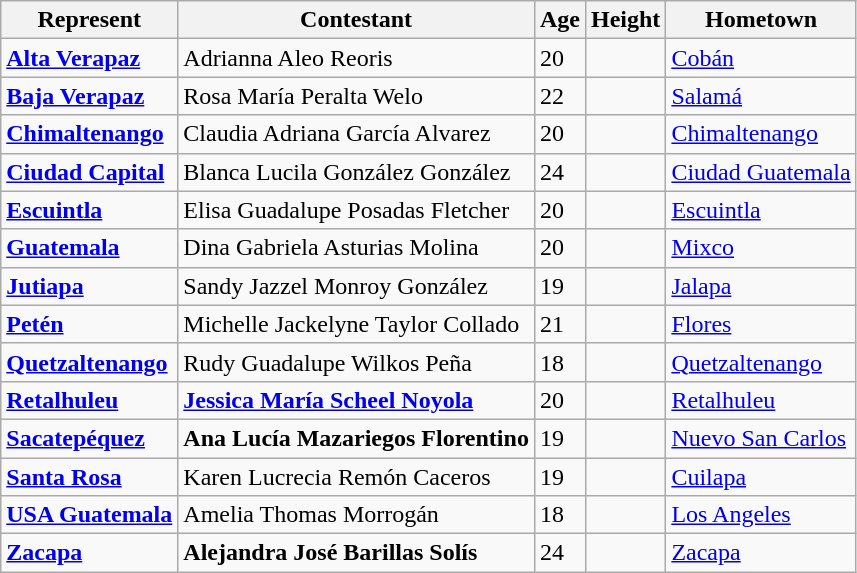<table class="sortable wikitable">
<tr>
<th>Represent</th>
<th>Contestant</th>
<th>Age</th>
<th>Height</th>
<th>Hometown</th>
</tr>
<tr>
<td> <strong><a href='#'>Alta Verapaz</a></strong></td>
<td>Adrianna Aleo Reoris</td>
<td>20</td>
<td></td>
<td><a href='#'>Cobán</a></td>
</tr>
<tr>
<td> <strong><a href='#'>Baja Verapaz</a></strong></td>
<td>Rosa María Peralta Welo</td>
<td>22</td>
<td></td>
<td><a href='#'>Salamá</a></td>
</tr>
<tr>
<td> <strong><a href='#'>Chimaltenango</a></strong></td>
<td>Claudia Adriana García Alvarez</td>
<td>20</td>
<td></td>
<td><a href='#'>Chimaltenango</a></td>
</tr>
<tr>
<td> <strong><a href='#'>Ciudad Capital</a></strong></td>
<td>Blanca Lucila González González</td>
<td>24</td>
<td></td>
<td><a href='#'>Ciudad Guatemala</a></td>
</tr>
<tr>
<td> <strong><a href='#'>Escuintla</a></strong></td>
<td>Elisa Guadalupe Posadas Fletcher</td>
<td>20</td>
<td></td>
<td><a href='#'>Escuintla</a></td>
</tr>
<tr>
<td> <strong><a href='#'>Guatemala</a></strong></td>
<td>Dina Gabriela Asturias Molina</td>
<td>20</td>
<td></td>
<td><a href='#'>Mixco</a></td>
</tr>
<tr>
<td> <strong><a href='#'>Jutiapa</a></strong></td>
<td>Sandy Jazzel Monroy González</td>
<td>19</td>
<td></td>
<td><a href='#'>Jalapa</a></td>
</tr>
<tr>
<td> <strong><a href='#'>Petén</a></strong></td>
<td>Michelle Jackelyne Taylor Collado</td>
<td>21</td>
<td></td>
<td><a href='#'>Flores</a></td>
</tr>
<tr>
<td> <strong><a href='#'>Quetzaltenango</a></strong></td>
<td>Rudy Guadalupe Wilkos Peña</td>
<td>18</td>
<td></td>
<td><a href='#'>Quetzaltenango</a></td>
</tr>
<tr>
<td> <strong><a href='#'>Retalhuleu</a></strong></td>
<td><strong><a href='#'>Jessica María Scheel Noyola</a></strong></td>
<td>20</td>
<td></td>
<td><a href='#'>Retalhuleu</a></td>
</tr>
<tr>
<td> <strong><a href='#'>Sacatepéquez</a></strong></td>
<td><strong>Ana Lucía Mazariegos Florentino</strong></td>
<td>19</td>
<td></td>
<td><a href='#'>Nuevo San Carlos</a></td>
</tr>
<tr>
<td> <strong><a href='#'>Santa Rosa</a></strong></td>
<td>Karen Lucrecia Remón Caceros</td>
<td>19</td>
<td></td>
<td><a href='#'>Cuilapa</a></td>
</tr>
<tr>
<td> <strong><a href='#'>USA Guatemala</a></strong></td>
<td>Amelia Thomas Morrogán</td>
<td>18</td>
<td></td>
<td><a href='#'>Los Angeles</a></td>
</tr>
<tr>
<td><strong><a href='#'>Zacapa</a></strong></td>
<td><strong>Alejandra José Barillas Solís</strong></td>
<td>24</td>
<td></td>
<td><a href='#'>Zacapa</a></td>
</tr>
</table>
